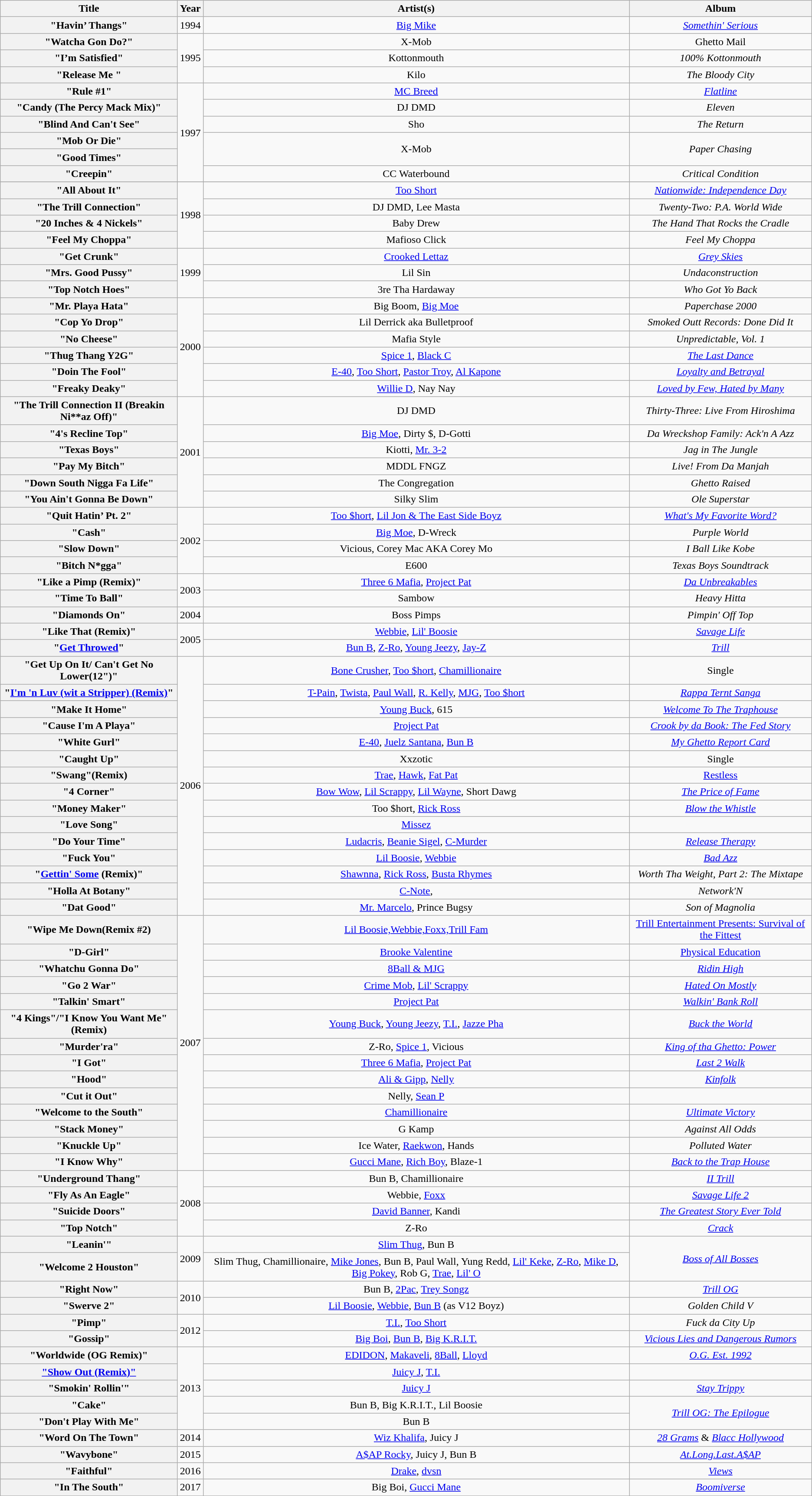<table class="wikitable plainrowheaders" style="text-align:center;">
<tr>
<th scope="col">Title</th>
<th scope="col">Year</th>
<th scope="col">Artist(s)</th>
<th scope="col">Album</th>
</tr>
<tr>
<th scope="row">"Havin’ Thangs"</th>
<td rowspan=>1994</td>
<td><a href='#'>Big Mike</a></td>
<td><em><a href='#'>Somethin' Serious</a></em></td>
</tr>
<tr>
<th scope="row">"Watcha Gon Do?"</th>
<td rowspan="3">1995</td>
<td>X-Mob</td>
<td>Ghetto Mail</td>
</tr>
<tr>
<th scope="row">"I’m Satisfied"</th>
<td>Kottonmouth</td>
<td><em>100% Kottonmouth</em></td>
</tr>
<tr>
<th scope="row">"Release Me "</th>
<td>Kilo</td>
<td><em>The Bloody City</em></td>
</tr>
<tr>
<th scope="row">"Rule #1"</th>
<td rowspan="6">1997</td>
<td><a href='#'>MC Breed</a></td>
<td><em><a href='#'>Flatline</a></em></td>
</tr>
<tr>
<th scope="row">"Candy (The Percy Mack Mix)"</th>
<td>DJ DMD</td>
<td><em>Eleven</em></td>
</tr>
<tr>
<th scope="row">"Blind And Can't See"</th>
<td>Sho</td>
<td><em>The Return</em></td>
</tr>
<tr>
<th scope="row">"Mob Or Die"</th>
<td rowspan="2">X-Mob</td>
<td rowspan="2"><em>Paper Chasing</em></td>
</tr>
<tr>
<th scope="row">"Good Times"</th>
</tr>
<tr>
<th scope="row">"Creepin"</th>
<td>CC Waterbound</td>
<td><em>Critical Condition</em></td>
</tr>
<tr>
</tr>
<tr>
<th scope="row">"All About It"</th>
<td rowspan="4">1998</td>
<td><a href='#'>Too Short</a></td>
<td><em><a href='#'>Nationwide: Independence Day</a></em></td>
</tr>
<tr>
<th scope="row">"The Trill Connection"</th>
<td>DJ DMD,  Lee Masta</td>
<td><em>Twenty-Two: P.A. World Wide</em></td>
</tr>
<tr>
<th scope="row">"20 Inches & 4 Nickels"</th>
<td>Baby Drew</td>
<td><em>The Hand That Rocks the Cradle</em></td>
</tr>
<tr>
<th scope="row">"Feel My Choppa"</th>
<td>Mafioso Click</td>
<td><em>Feel My Choppa</em></td>
</tr>
<tr>
<th scope="row">"Get Crunk"</th>
<td rowspan="3">1999</td>
<td><a href='#'>Crooked Lettaz</a></td>
<td><em><a href='#'>Grey Skies</a></em></td>
</tr>
<tr>
<th scope="row">"Mrs. Good Pussy"</th>
<td>Lil Sin</td>
<td><em>Undaconstruction</em></td>
</tr>
<tr>
<th scope="row">"Top Notch Hoes"</th>
<td>3re Tha Hardaway</td>
<td><em>Who Got Yo Back</em></td>
</tr>
<tr>
<th scope="row">"Mr. Playa Hata"</th>
<td rowspan="6">2000</td>
<td>Big Boom, <a href='#'>Big Moe</a></td>
<td><em>Paperchase 2000</em></td>
</tr>
<tr>
<th scope="row">"Cop Yo Drop"</th>
<td>Lil Derrick aka Bulletproof</td>
<td><em>Smoked Outt Records: Done Did It</em></td>
</tr>
<tr>
<th scope="row">"No Cheese"</th>
<td>Mafia Style</td>
<td><em>Unpredictable, Vol. 1</em></td>
</tr>
<tr>
<th scope="row">"Thug Thang Y2G"</th>
<td><a href='#'>Spice 1</a>, <a href='#'>Black C</a></td>
<td><em><a href='#'>The Last Dance</a></em></td>
</tr>
<tr>
<th scope="row">"Doin The Fool"</th>
<td><a href='#'>E-40</a>, <a href='#'>Too Short</a>, <a href='#'>Pastor Troy</a>, <a href='#'>Al Kapone</a></td>
<td><em><a href='#'>Loyalty and Betrayal</a></em></td>
</tr>
<tr>
<th scope="row">"Freaky Deaky"</th>
<td><a href='#'>Willie D</a>, Nay Nay</td>
<td><em><a href='#'>Loved by Few, Hated by Many</a></em></td>
</tr>
<tr>
<th scope="row">"The Trill Connection II (Breakin Ni**az Off)"</th>
<td rowspan="6">2001</td>
<td>DJ DMD</td>
<td><em>Thirty-Three: Live From Hiroshima</em></td>
</tr>
<tr>
<th scope="row">"4's Recline Top"</th>
<td><a href='#'>Big Moe</a>, Dirty $, D-Gotti</td>
<td><em>Da Wreckshop Family: Ack'n A Azz</em></td>
</tr>
<tr>
<th scope="row">"Texas Boys"</th>
<td>Kiotti, <a href='#'>Mr. 3-2</a></td>
<td><em> Jag in The Jungle</em></td>
</tr>
<tr>
<th scope="row">"Pay My Bitch"</th>
<td>MDDL FNGZ</td>
<td><em>Live! From Da Manjah</em></td>
</tr>
<tr>
<th scope="row">"Down South Nigga Fa Life"</th>
<td>The Congregation</td>
<td><em> Ghetto Raised </em></td>
</tr>
<tr>
<th scope="row">"You Ain't Gonna Be Down"</th>
<td>Silky Slim</td>
<td><em>Ole Superstar</em></td>
</tr>
<tr>
<th scope="row">"Quit Hatin’ Pt. 2"</th>
<td rowspan="4">2002</td>
<td><a href='#'>Too $hort</a>, <a href='#'>Lil Jon & The East Side Boyz</a></td>
<td><em><a href='#'>What's My Favorite Word?</a></em></td>
</tr>
<tr>
<th scope="row">"Cash"</th>
<td><a href='#'>Big Moe</a>, D-Wreck</td>
<td><em>Purple World</em></td>
</tr>
<tr>
<th scope="row">"Slow Down"</th>
<td>Vicious, Corey Mac AKA Corey Mo</td>
<td><em>I Ball Like Kobe</em></td>
</tr>
<tr>
<th scope="row">"Bitch N*gga"</th>
<td>E600</td>
<td><em>Texas Boys Soundtrack</em></td>
</tr>
<tr>
<th scope="row">"Like a Pimp (Remix)"</th>
<td rowspan="2">2003</td>
<td><a href='#'>Three 6 Mafia</a>, <a href='#'>Project Pat</a></td>
<td><em><a href='#'>Da Unbreakables</a></em></td>
</tr>
<tr>
<th scope="row">"Time To Ball"</th>
<td>Sambow</td>
<td><em>Heavy Hitta</em></td>
</tr>
<tr>
<th scope="row">"Diamonds On"</th>
<td>2004</td>
<td>Boss Pimps</td>
<td><em>Pimpin' Off Top</em></td>
</tr>
<tr>
<th scope="row">"Like That (Remix)"</th>
<td rowspan="2">2005</td>
<td><a href='#'>Webbie</a>, <a href='#'>Lil' Boosie</a></td>
<td><em><a href='#'>Savage Life</a></em></td>
</tr>
<tr>
<th scope="row">"<a href='#'>Get Throwed</a>"</th>
<td><a href='#'>Bun B</a>, <a href='#'>Z-Ro</a>, <a href='#'>Young Jeezy</a>, <a href='#'>Jay-Z</a></td>
<td><em><a href='#'>Trill</a></em></td>
</tr>
<tr>
<th scope="row">"Get Up On It/ Can't Get No Lower(12")"</th>
<td rowspan="15">2006</td>
<td><a href='#'>Bone Crusher</a>, <a href='#'>Too $hort</a>, <a href='#'>Chamillionaire</a></td>
<td>Single</td>
</tr>
<tr>
<th scope="row">"<a href='#'>I'm 'n Luv (wit a Stripper) (Remix)</a>"</th>
<td><a href='#'>T-Pain</a>, <a href='#'>Twista</a>, <a href='#'>Paul Wall</a>, <a href='#'>R. Kelly</a>, <a href='#'>MJG</a>, <a href='#'>Too $hort</a></td>
<td><em><a href='#'>Rappa Ternt Sanga</a></em></td>
</tr>
<tr>
<th scope="row">"Make It Home"</th>
<td><a href='#'>Young Buck</a>, 615</td>
<td><em><a href='#'>Welcome To The Traphouse</a></em></td>
</tr>
<tr>
<th scope="row">"Cause I'm A Playa"</th>
<td><a href='#'>Project Pat</a></td>
<td><em><a href='#'>Crook by da Book: The Fed Story</a></em></td>
</tr>
<tr>
<th scope="row">"White Gurl"</th>
<td><a href='#'>E-40</a>, <a href='#'>Juelz Santana</a>, <a href='#'>Bun B</a></td>
<td><em><a href='#'>My Ghetto Report Card</a></em></td>
</tr>
<tr>
<th scope="row">"Caught Up"</th>
<td>Xxzotic</td>
<td>Single</td>
</tr>
<tr>
<th scope="row">"Swang"(Remix)</th>
<td><a href='#'>Trae</a>, <a href='#'>Hawk</a>, <a href='#'>Fat Pat</a></td>
<td><a href='#'>Restless</a></td>
</tr>
<tr>
<th scope="row">"4 Corner"</th>
<td><a href='#'>Bow Wow</a>, <a href='#'>Lil Scrappy</a>, <a href='#'>Lil Wayne</a>, Short Dawg</td>
<td><em><a href='#'>The Price of Fame</a></em></td>
</tr>
<tr>
<th scope="row">"Money Maker"</th>
<td>Too $hort, <a href='#'>Rick Ross</a></td>
<td><em><a href='#'>Blow the Whistle</a></em></td>
</tr>
<tr>
<th scope="row">"Love Song"</th>
<td><a href='#'>Missez</a></td>
<td></td>
</tr>
<tr>
<th scope="row">"Do Your Time"</th>
<td><a href='#'>Ludacris</a>, <a href='#'>Beanie Sigel</a>, <a href='#'>C-Murder</a></td>
<td><em><a href='#'>Release Therapy</a></em></td>
</tr>
<tr>
<th scope="row">"Fuck You"</th>
<td><a href='#'>Lil Boosie</a>, <a href='#'>Webbie</a></td>
<td><em><a href='#'>Bad Azz</a></em></td>
</tr>
<tr>
<th scope="row">"<a href='#'>Gettin' Some</a> (Remix)"</th>
<td><a href='#'>Shawnna</a>, <a href='#'>Rick Ross</a>, <a href='#'>Busta Rhymes</a></td>
<td><em>Worth Tha Weight, Part 2: The Mixtape</em></td>
</tr>
<tr>
<th scope="row">"Holla At Botany"</th>
<td><a href='#'>C-Note</a>,</td>
<td><em>Network'N</em></td>
</tr>
<tr>
<th scope="row">"Dat Good"</th>
<td><a href='#'>Mr. Marcelo</a>, Prince Bugsy</td>
<td><em>Son of Magnolia</em></td>
</tr>
<tr>
<th scope="row">"Wipe Me Down(Remix #2)</th>
<td rowspan="14">2007</td>
<td><a href='#'>Lil Boosie,Webbie,Foxx,Trill Fam</a></td>
<td><a href='#'>Trill Entertainment Presents: Survival of the Fittest</a></td>
</tr>
<tr>
<th scope="row">"D-Girl"</th>
<td><a href='#'>Brooke Valentine</a></td>
<td><a href='#'>Physical Education</a></td>
</tr>
<tr>
<th scope="row">"Whatchu Gonna Do"</th>
<td><a href='#'>8Ball & MJG</a></td>
<td><em><a href='#'>Ridin High</a></em></td>
</tr>
<tr>
<th scope="row">"Go 2 War"</th>
<td><a href='#'>Crime Mob</a>, <a href='#'>Lil' Scrappy</a></td>
<td><em><a href='#'>Hated On Mostly</a></em></td>
</tr>
<tr>
<th scope="row">"Talkin' Smart"</th>
<td><a href='#'>Project Pat</a></td>
<td><em><a href='#'>Walkin' Bank Roll</a></em></td>
</tr>
<tr>
<th scope="row">"4 Kings"/"I Know You Want Me"(Remix)</th>
<td rowspan"2"><a href='#'>Young Buck</a>, <a href='#'>Young Jeezy</a>, <a href='#'>T.I.</a>, <a href='#'>Jazze Pha</a></td>
<td rowspan"2"><em><a href='#'>Buck the World</a></em></td>
</tr>
<tr>
<th scope="row">"Murder'ra"</th>
<td>Z-Ro, <a href='#'>Spice 1</a>, Vicious</td>
<td><em><a href='#'>King of tha Ghetto: Power</a></em></td>
</tr>
<tr>
<th scope="row">"I Got"</th>
<td><a href='#'>Three 6 Mafia</a>, <a href='#'>Project Pat</a></td>
<td><em><a href='#'>Last 2 Walk</a></em></td>
</tr>
<tr>
<th scope="row">"Hood"</th>
<td><a href='#'>Ali & Gipp</a>, <a href='#'>Nelly</a></td>
<td><em><a href='#'>Kinfolk</a></em></td>
</tr>
<tr>
<th scope="row">"Cut it Out"</th>
<td>Nelly, <a href='#'>Sean P</a></td>
<td></td>
</tr>
<tr>
<th scope="row">"Welcome to the South"</th>
<td><a href='#'>Chamillionaire</a></td>
<td><em><a href='#'>Ultimate Victory</a></em></td>
</tr>
<tr>
<th scope="row">"Stack Money"</th>
<td>G Kamp</td>
<td><em>Against All Odds</em></td>
</tr>
<tr>
<th scope="row">"Knuckle Up"</th>
<td>Ice Water, <a href='#'>Raekwon</a>, Hands</td>
<td><em>Polluted Water </em></td>
</tr>
<tr>
<th scope="row">"I Know Why"</th>
<td><a href='#'>Gucci Mane</a>, <a href='#'>Rich Boy</a>, Blaze-1</td>
<td><em><a href='#'>Back to the Trap House</a></em></td>
</tr>
<tr>
<th scope="row">"Underground Thang"</th>
<td rowspan="4">2008</td>
<td>Bun B, Chamillionaire</td>
<td><em><a href='#'>II Trill</a></em></td>
</tr>
<tr>
<th scope="row">"Fly As An Eagle"</th>
<td>Webbie, <a href='#'>Foxx</a></td>
<td><em><a href='#'>Savage Life 2</a></em></td>
</tr>
<tr>
<th scope="row">"Suicide Doors"</th>
<td><a href='#'>David Banner</a>, Kandi</td>
<td><em><a href='#'>The Greatest Story Ever Told</a></em></td>
</tr>
<tr>
<th scope="row">"Top Notch"</th>
<td>Z-Ro</td>
<td><em><a href='#'>Crack</a></em></td>
</tr>
<tr>
<th scope="row">"Leanin'"</th>
<td rowspan="2">2009</td>
<td><a href='#'>Slim Thug</a>, Bun B</td>
<td rowspan="2"><em><a href='#'>Boss of All Bosses</a></em></td>
</tr>
<tr>
<th scope="row">"Welcome 2 Houston"</th>
<td>Slim Thug, Chamillionaire, <a href='#'>Mike Jones</a>, Bun B, Paul Wall, Yung Redd, <a href='#'>Lil' Keke</a>, <a href='#'>Z-Ro</a>, <a href='#'>Mike D</a>, <a href='#'>Big Pokey</a>, Rob G, <a href='#'>Trae</a>, <a href='#'>Lil' O</a></td>
</tr>
<tr>
<th scope="row">"Right Now"</th>
<td rowspan="2">2010</td>
<td>Bun B, <a href='#'>2Pac</a>, <a href='#'>Trey Songz</a></td>
<td><em><a href='#'>Trill OG</a></em></td>
</tr>
<tr>
<th scope="row">"Swerve 2"</th>
<td><a href='#'>Lil Boosie</a>, <a href='#'>Webbie</a>, <a href='#'>Bun B</a> (as V12 Boyz)</td>
<td><em>Golden Child V</em></td>
</tr>
<tr>
<th scope="row">"Pimp"</th>
<td rowspan="2">2012</td>
<td><a href='#'>T.I.</a>, <a href='#'>Too Short</a></td>
<td><em>Fuck da City Up</em></td>
</tr>
<tr>
<th scope="row">"Gossip"</th>
<td><a href='#'>Big Boi</a>, <a href='#'>Bun B</a>, <a href='#'>Big K.R.I.T.</a></td>
<td><em><a href='#'>Vicious Lies and Dangerous Rumors</a></em></td>
</tr>
<tr>
<th scope="row">"Worldwide (OG Remix)"</th>
<td rowspan="5">2013</td>
<td><a href='#'>EDIDON</a>, <a href='#'>Makaveli</a>, <a href='#'>8Ball</a>, <a href='#'>Lloyd</a></td>
<td><em><a href='#'>O.G. Est. 1992</a></em></td>
</tr>
<tr>
<th scope="row"><a href='#'>"Show Out (Remix)"</a></th>
<td><a href='#'>Juicy J</a>, <a href='#'>T.I.</a></td>
<td></td>
</tr>
<tr>
<th scope="row">"Smokin' Rollin'"</th>
<td><a href='#'>Juicy J</a></td>
<td><em><a href='#'>Stay Trippy</a></em></td>
</tr>
<tr>
<th scope="row">"Cake"</th>
<td>Bun B, Big K.R.I.T., Lil Boosie</td>
<td rowspan="2"><em><a href='#'>Trill OG: The Epilogue</a></em></td>
</tr>
<tr>
<th scope="row">"Don't Play With Me"</th>
<td>Bun B</td>
</tr>
<tr>
<th scope="row">"Word On The Town"</th>
<td rowspan="1">2014</td>
<td><a href='#'>Wiz Khalifa</a>, Juicy J</td>
<td><em><a href='#'>28 Grams</a></em> & <em><a href='#'>Blacc Hollywood</a></em></td>
</tr>
<tr>
<th scope="row">"Wavybone"</th>
<td rowspan="1">2015</td>
<td><a href='#'>A$AP Rocky</a>, Juicy J, Bun B</td>
<td><em><a href='#'>At.Long.Last.A$AP</a></em></td>
</tr>
<tr>
<th scope="row">"Faithful"</th>
<td rowspan="1">2016</td>
<td><a href='#'>Drake</a>, <a href='#'>dvsn</a></td>
<td><em><a href='#'>Views</a></em></td>
</tr>
<tr>
<th scope="row">"In The South"</th>
<td rowspan="1">2017</td>
<td>Big Boi, <a href='#'>Gucci Mane</a></td>
<td><em><a href='#'>Boomiverse</a></em></td>
</tr>
<tr>
</tr>
</table>
